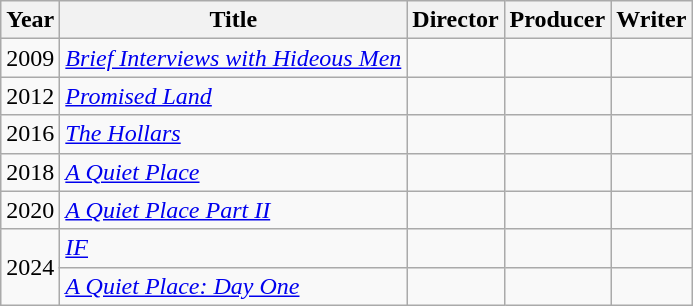<table class="wikitable plainrowheaders sortable" style="margin-right: 0;">
<tr>
<th scope="col">Year</th>
<th scope="col">Title</th>
<th scope="col">Director</th>
<th scope="col">Producer</th>
<th scope="col">Writer</th>
</tr>
<tr>
<td>2009</td>
<td><em><a href='#'>Brief Interviews with Hideous Men</a></em></td>
<td></td>
<td></td>
<td></td>
</tr>
<tr>
<td>2012</td>
<td><em><a href='#'>Promised Land</a></em></td>
<td></td>
<td></td>
<td></td>
</tr>
<tr>
<td>2016</td>
<td><em><a href='#'>The Hollars</a></em></td>
<td></td>
<td></td>
<td></td>
</tr>
<tr>
<td>2018</td>
<td><em><a href='#'>A Quiet Place</a></em></td>
<td></td>
<td></td>
<td></td>
</tr>
<tr>
<td>2020</td>
<td><em><a href='#'>A Quiet Place Part II</a></em></td>
<td></td>
<td></td>
<td></td>
</tr>
<tr>
<td rowspan="2">2024</td>
<td><em><a href='#'>IF</a></em></td>
<td></td>
<td></td>
<td></td>
</tr>
<tr>
<td><em><a href='#'>A Quiet Place: Day One</a></em></td>
<td></td>
<td></td>
<td></td>
</tr>
</table>
